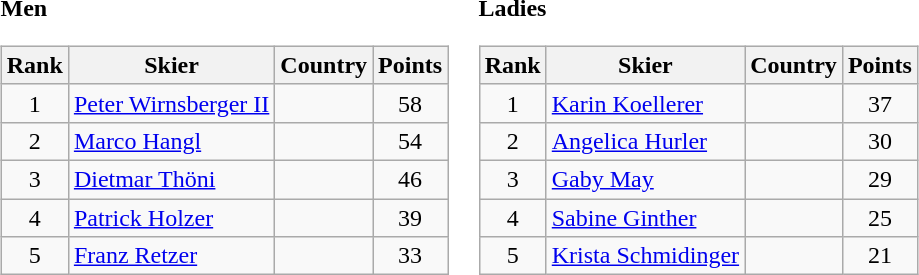<table>
<tr>
<td><br><strong>Men</strong><table class="wikitable">
<tr class="backgroundcolor5">
<th>Rank</th>
<th>Skier</th>
<th>Country</th>
<th>Points</th>
</tr>
<tr>
<td align="center">1</td>
<td><a href='#'>Peter Wirnsberger II</a></td>
<td></td>
<td align="center">58</td>
</tr>
<tr>
<td align="center">2</td>
<td><a href='#'>Marco Hangl</a></td>
<td></td>
<td align="center">54</td>
</tr>
<tr>
<td align="center">3</td>
<td><a href='#'>Dietmar Thöni</a></td>
<td></td>
<td align="center">46</td>
</tr>
<tr>
<td align="center">4</td>
<td><a href='#'>Patrick Holzer</a></td>
<td></td>
<td align="center">39</td>
</tr>
<tr>
<td align="center">5</td>
<td><a href='#'>Franz Retzer</a></td>
<td></td>
<td align="center">33</td>
</tr>
</table>
</td>
<td><br><strong>Ladies</strong><table class="wikitable">
<tr class="backgroundcolor5">
<th>Rank</th>
<th>Skier</th>
<th>Country</th>
<th>Points</th>
</tr>
<tr>
<td align="center">1</td>
<td><a href='#'>Karin Koellerer</a></td>
<td></td>
<td align="center">37</td>
</tr>
<tr>
<td align="center">2</td>
<td><a href='#'>Angelica Hurler</a></td>
<td></td>
<td align="center">30</td>
</tr>
<tr>
<td align="center">3</td>
<td><a href='#'>Gaby May</a></td>
<td></td>
<td align="center">29</td>
</tr>
<tr>
<td align="center">4</td>
<td><a href='#'>Sabine Ginther</a></td>
<td></td>
<td align="center">25</td>
</tr>
<tr>
<td align="center">5</td>
<td><a href='#'>Krista Schmidinger</a></td>
<td></td>
<td align="center">21</td>
</tr>
</table>
</td>
</tr>
</table>
